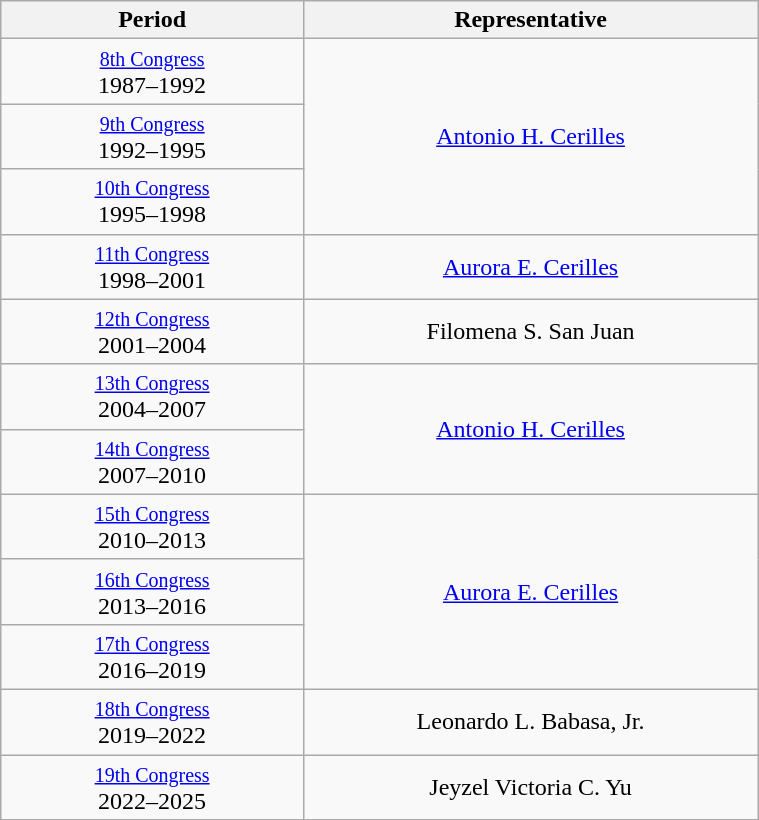<table class="wikitable" style="text-align:center; width:40%;">
<tr>
<th width="40%">Period</th>
<th>Representative</th>
</tr>
<tr>
<td><small><a href='#'>8th Congress</a></small><br>1987–1992</td>
<td rowspan="3"><a href='#'>Antonio H. Cerilles</a></td>
</tr>
<tr>
<td><small><a href='#'>9th Congress</a></small><br>1992–1995</td>
</tr>
<tr>
<td><small><a href='#'>10th Congress</a></small><br>1995–1998</td>
</tr>
<tr>
<td><small><a href='#'>11th Congress</a></small><br>1998–2001</td>
<td><a href='#'>Aurora E. Cerilles</a></td>
</tr>
<tr>
<td><small><a href='#'>12th Congress</a></small><br>2001–2004</td>
<td>Filomena S. San Juan</td>
</tr>
<tr>
<td><small><a href='#'>13th Congress</a></small><br>2004–2007</td>
<td rowspan="2"><a href='#'>Antonio H. Cerilles</a></td>
</tr>
<tr>
<td><small><a href='#'>14th Congress</a></small><br>2007–2010</td>
</tr>
<tr>
<td><small><a href='#'>15th Congress</a></small><br>2010–2013</td>
<td rowspan="3"><a href='#'>Aurora E. Cerilles</a></td>
</tr>
<tr>
<td><small><a href='#'>16th Congress</a></small><br>2013–2016</td>
</tr>
<tr>
<td><small><a href='#'>17th Congress</a></small><br>2016–2019</td>
</tr>
<tr>
<td><small><a href='#'>18th Congress</a></small><br>2019–2022</td>
<td>Leonardo L. Babasa, Jr.</td>
</tr>
<tr>
<td><small><a href='#'>19th Congress</a></small><br>2022–2025</td>
<td>Jeyzel Victoria C. Yu</td>
</tr>
</table>
